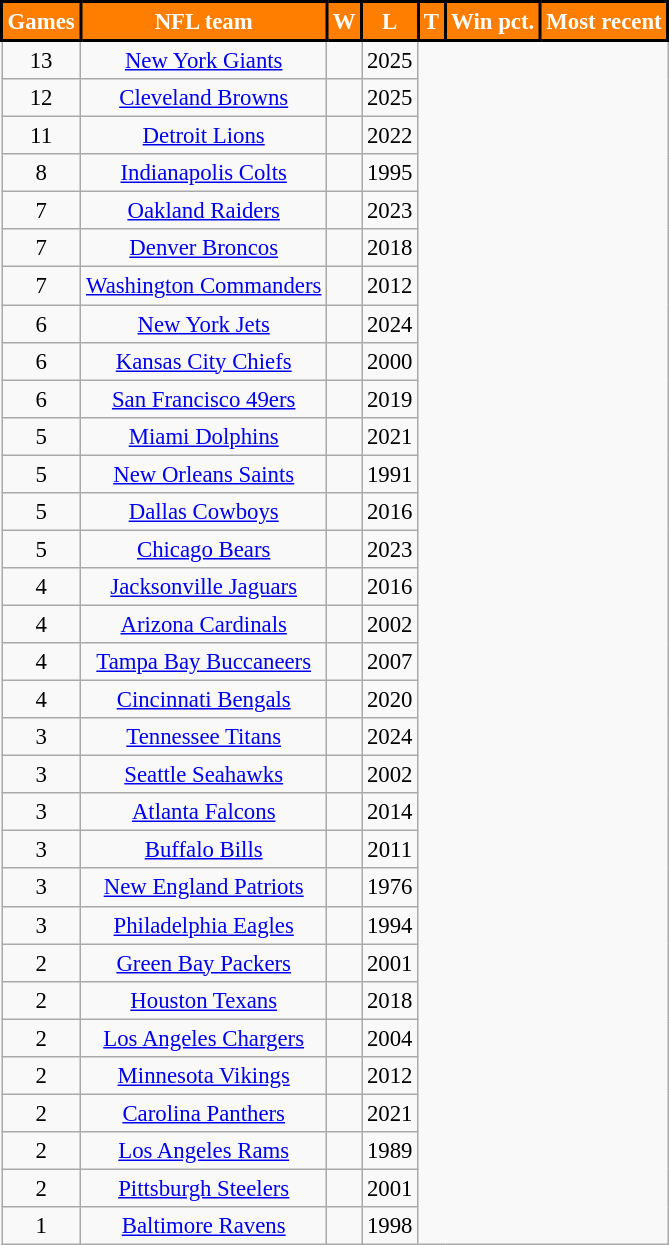<table class="wikitable sortable" style="text-align:center; font-size: 95%;">
<tr>
<th style="background:#FF7E00; color:#fff; border:2px solid #000000;">Games</th>
<th style="background:#FF7E00; color:#fff; border:2px solid #000000;">NFL team</th>
<th style="background:#FF7E00; color:#fff; border:2px solid #000000;">W</th>
<th style="background:#FF7E00; color:#fff; border:2px solid #000000;">L</th>
<th style="background:#FF7E00; color:#fff; border:2px solid #000000;">T</th>
<th style="background:#FF7E00; color:#fff; border:2px solid #000000;">Win pct.</th>
<th style="background:#FF7E00; color:#fff; border:2px solid #000000;">Most recent</th>
</tr>
<tr>
<td>13</td>
<td><a href='#'>New York Giants</a></td>
<td></td>
<td>2025</td>
</tr>
<tr>
<td>12</td>
<td><a href='#'>Cleveland Browns</a></td>
<td></td>
<td>2025</td>
</tr>
<tr>
<td>11</td>
<td><a href='#'>Detroit Lions</a></td>
<td></td>
<td>2022</td>
</tr>
<tr>
<td>8</td>
<td><a href='#'>Indianapolis Colts</a></td>
<td></td>
<td>1995</td>
</tr>
<tr>
<td>7</td>
<td><a href='#'>Oakland Raiders</a></td>
<td></td>
<td>2023</td>
</tr>
<tr>
<td>7</td>
<td><a href='#'>Denver Broncos</a></td>
<td></td>
<td>2018</td>
</tr>
<tr>
<td>7</td>
<td><a href='#'>Washington Commanders</a></td>
<td></td>
<td>2012</td>
</tr>
<tr>
<td>6</td>
<td><a href='#'>New York Jets</a></td>
<td></td>
<td>2024</td>
</tr>
<tr>
<td>6</td>
<td><a href='#'>Kansas City Chiefs</a></td>
<td></td>
<td>2000</td>
</tr>
<tr>
<td>6</td>
<td><a href='#'>San Francisco 49ers</a></td>
<td></td>
<td>2019</td>
</tr>
<tr>
<td>5</td>
<td><a href='#'>Miami Dolphins</a></td>
<td></td>
<td>2021</td>
</tr>
<tr>
<td>5</td>
<td><a href='#'>New Orleans Saints</a></td>
<td></td>
<td>1991</td>
</tr>
<tr>
<td>5</td>
<td><a href='#'>Dallas Cowboys</a></td>
<td></td>
<td>2016</td>
</tr>
<tr>
<td>5</td>
<td><a href='#'>Chicago Bears</a></td>
<td></td>
<td>2023</td>
</tr>
<tr>
<td>4</td>
<td><a href='#'>Jacksonville Jaguars</a></td>
<td></td>
<td>2016</td>
</tr>
<tr>
<td>4</td>
<td><a href='#'>Arizona Cardinals</a></td>
<td></td>
<td>2002</td>
</tr>
<tr>
<td>4</td>
<td><a href='#'>Tampa Bay Buccaneers</a></td>
<td></td>
<td>2007</td>
</tr>
<tr>
<td>4</td>
<td><a href='#'>Cincinnati Bengals</a></td>
<td></td>
<td>2020</td>
</tr>
<tr>
<td>3</td>
<td><a href='#'>Tennessee Titans</a></td>
<td></td>
<td>2024</td>
</tr>
<tr>
<td>3</td>
<td><a href='#'>Seattle Seahawks</a></td>
<td></td>
<td>2002</td>
</tr>
<tr>
<td>3</td>
<td><a href='#'>Atlanta Falcons</a></td>
<td></td>
<td>2014</td>
</tr>
<tr>
<td>3</td>
<td><a href='#'>Buffalo Bills</a></td>
<td></td>
<td>2011</td>
</tr>
<tr>
<td>3</td>
<td><a href='#'>New England Patriots</a></td>
<td></td>
<td>1976</td>
</tr>
<tr>
<td>3</td>
<td><a href='#'>Philadelphia Eagles</a></td>
<td></td>
<td>1994</td>
</tr>
<tr>
<td>2</td>
<td><a href='#'>Green Bay Packers</a></td>
<td></td>
<td>2001</td>
</tr>
<tr>
<td>2</td>
<td><a href='#'>Houston Texans</a></td>
<td></td>
<td>2018</td>
</tr>
<tr>
<td>2</td>
<td><a href='#'>Los Angeles Chargers</a></td>
<td></td>
<td>2004</td>
</tr>
<tr>
<td>2</td>
<td><a href='#'>Minnesota Vikings</a></td>
<td></td>
<td>2012</td>
</tr>
<tr>
<td>2</td>
<td><a href='#'>Carolina Panthers</a></td>
<td></td>
<td>2021</td>
</tr>
<tr>
<td>2</td>
<td><a href='#'>Los Angeles Rams</a></td>
<td></td>
<td>1989</td>
</tr>
<tr>
<td>2</td>
<td><a href='#'>Pittsburgh Steelers</a></td>
<td></td>
<td>2001</td>
</tr>
<tr>
<td>1</td>
<td><a href='#'>Baltimore Ravens</a></td>
<td></td>
<td>1998</td>
</tr>
</table>
